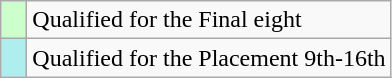<table class="wikitable" style="text-align: left;">
<tr>
<td width="10px" bgcolor="#ccffcc"></td>
<td>Qualified for the Final eight</td>
</tr>
<tr>
<td width="10px" bgcolor="#afeeee"></td>
<td>Qualified for the Placement 9th-16th</td>
</tr>
</table>
